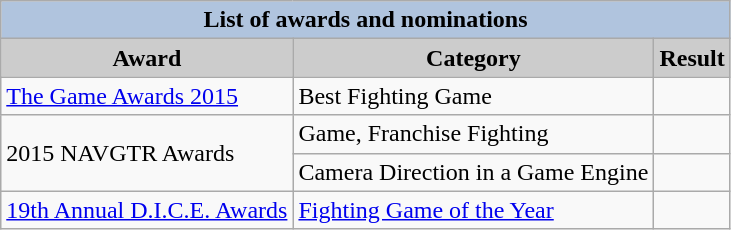<table class="wikitable">
<tr>
<th colspan="4" style="background:#B0C4DE;">List of awards and nominations</th>
</tr>
<tr>
<th style="background:#ccc;">Award</th>
<th style="background:#ccc;">Category</th>
<th style="background:#ccc;">Result</th>
</tr>
<tr>
<td><a href='#'>The Game Awards 2015</a></td>
<td>Best Fighting Game</td>
<td></td>
</tr>
<tr>
<td rowspan=2>2015 NAVGTR Awards</td>
<td>Game, Franchise Fighting</td>
<td></td>
</tr>
<tr>
<td>Camera Direction in a Game Engine</td>
<td></td>
</tr>
<tr>
<td><a href='#'>19th Annual D.I.C.E. Awards</a></td>
<td><a href='#'>Fighting Game of the Year</a></td>
<td></td>
</tr>
</table>
